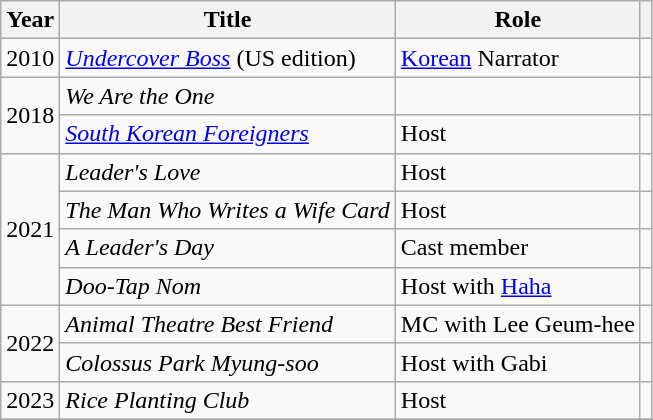<table class="wikitable">
<tr>
<th>Year</th>
<th>Title</th>
<th>Role</th>
<th></th>
</tr>
<tr>
<td>2010</td>
<td><em><a href='#'>Undercover Boss</a></em> (US edition)</td>
<td><a href='#'>Korean</a> Narrator</td>
<td></td>
</tr>
<tr>
<td rowspan=2>2018</td>
<td><em>We Are the One</em></td>
<td></td>
</tr>
<tr>
<td><em><a href='#'>South Korean Foreigners</a></em></td>
<td>Host</td>
<td></td>
</tr>
<tr>
<td rowspan=4>2021</td>
<td><em>Leader's Love</em></td>
<td>Host</td>
<td></td>
</tr>
<tr>
<td><em>The Man Who Writes a Wife Card</em></td>
<td>Host</td>
<td></td>
</tr>
<tr>
<td><em> A Leader's Day</em></td>
<td>Cast member</td>
<td></td>
</tr>
<tr>
<td><em>Doo-Tap Nom</em> </td>
<td>Host  with <a href='#'>Haha</a></td>
<td></td>
</tr>
<tr>
<td rowspan=2>2022</td>
<td><em>Animal Theatre Best Friend</em></td>
<td>MC with Lee Geum-hee</td>
<td></td>
</tr>
<tr>
<td><em> Colossus Park Myung-soo</em></td>
<td>Host with Gabi</td>
<td></td>
</tr>
<tr>
<td>2023</td>
<td><em>Rice Planting Club</em></td>
<td>Host</td>
<td></td>
</tr>
<tr>
</tr>
</table>
